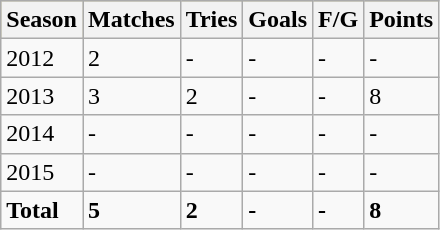<table class="wikitable">
<tr style="background:#bdb76b;">
<th>Season</th>
<th>Matches</th>
<th>Tries</th>
<th>Goals</th>
<th>F/G</th>
<th>Points</th>
</tr>
<tr>
<td>2012</td>
<td>2</td>
<td>-</td>
<td>-</td>
<td>-</td>
<td>-</td>
</tr>
<tr>
<td>2013</td>
<td>3</td>
<td>2</td>
<td>-</td>
<td>-</td>
<td>8</td>
</tr>
<tr>
<td>2014</td>
<td>-</td>
<td>-</td>
<td>-</td>
<td>-</td>
<td>-</td>
</tr>
<tr>
<td>2015</td>
<td>-</td>
<td>-</td>
<td>-</td>
<td>-</td>
<td>-</td>
</tr>
<tr>
<td><strong>Total</strong></td>
<td><strong>5</strong></td>
<td><strong>2</strong></td>
<td><strong>-</strong></td>
<td><strong>-</strong></td>
<td><strong>8</strong></td>
</tr>
</table>
